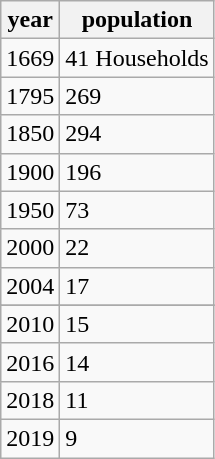<table class="wikitable">
<tr>
<th>year</th>
<th>population</th>
</tr>
<tr>
<td>1669</td>
<td>41 Households</td>
</tr>
<tr>
<td>1795</td>
<td>269</td>
</tr>
<tr>
<td>1850</td>
<td>294</td>
</tr>
<tr>
<td>1900</td>
<td>196</td>
</tr>
<tr>
<td>1950</td>
<td>73</td>
</tr>
<tr>
<td>2000</td>
<td>22</td>
</tr>
<tr>
<td>2004</td>
<td>17</td>
</tr>
<tr>
</tr>
<tr>
<td>2010</td>
<td>15</td>
</tr>
<tr>
<td>2016</td>
<td>14</td>
</tr>
<tr>
<td>2018</td>
<td>11</td>
</tr>
<tr>
<td>2019</td>
<td>9</td>
</tr>
</table>
